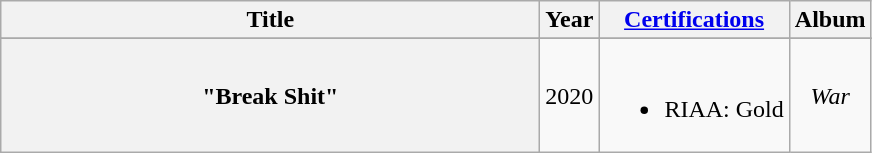<table class="wikitable plainrowheaders" style="text-align:center;">
<tr>
<th rowspan="1" scope="col" style="width:22em;">Title</th>
<th rowspan="1" scope="col">Year</th>
<th rowspan="1"><a href='#'>Certifications</a></th>
<th rowspan="1" scope="col">Album</th>
</tr>
<tr>
</tr>
<tr>
<th scope="row">"Break Shit"</th>
<td>2020</td>
<td><br><ul><li>RIAA: Gold</li></ul></td>
<td><em>War</em></td>
</tr>
</table>
